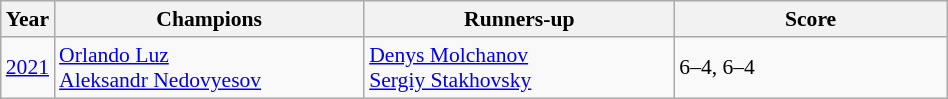<table class="wikitable" style="font-size:90%">
<tr>
<th>Year</th>
<th width="200">Champions</th>
<th width="200">Runners-up</th>
<th width="175">Score</th>
</tr>
<tr>
<td><a href='#'>2021</a></td>
<td> <a href='#'>Orlando Luz</a><br> <a href='#'>Aleksandr Nedovyesov</a></td>
<td> <a href='#'>Denys Molchanov</a><br> <a href='#'>Sergiy Stakhovsky</a></td>
<td>6–4, 6–4</td>
</tr>
</table>
